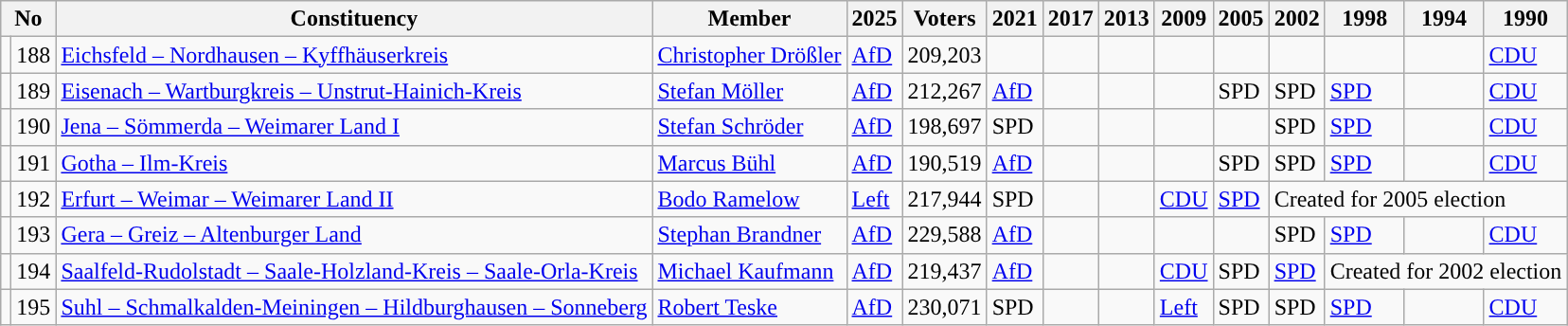<table class="wikitable sortable">
<tr>
<th colspan=2>No</th>
<th>Constituency</th>
<th>Member</th>
<th>2025</th>
<th>Voters</th>
<th>2021</th>
<th>2017</th>
<th>2013</th>
<th>2009</th>
<th>2005</th>
<th>2002</th>
<th>1998</th>
<th>1994</th>
<th>1990</th>
</tr>
<tr>
<td style="background-color: "></td>
<td>188</td>
<td><a href='#'>Eichsfeld – Nordhausen – Kyffhäuserkreis</a></td>
<td><a href='#'>Christopher Drößler</a></td>
<td><a href='#'>AfD</a></td>
<td>209,203</td>
<td></td>
<td></td>
<td></td>
<td></td>
<td></td>
<td></td>
<td></td>
<td></td>
<td><a href='#'>CDU</a></td>
</tr>
<tr>
<td style="background-color: "></td>
<td>189</td>
<td><a href='#'>Eisenach – Wartburgkreis – Unstrut-Hainich-Kreis</a></td>
<td><a href='#'>Stefan Möller</a></td>
<td><a href='#'>AfD</a></td>
<td>212,267</td>
<td><a href='#'>AfD</a></td>
<td></td>
<td></td>
<td></td>
<td bgcolor=>SPD</td>
<td bgcolor=>SPD</td>
<td><a href='#'>SPD</a></td>
<td></td>
<td><a href='#'>CDU</a></td>
</tr>
<tr>
<td style="background-color: "></td>
<td>190</td>
<td><a href='#'>Jena – Sömmerda – Weimarer Land I</a></td>
<td><a href='#'>Stefan Schröder</a></td>
<td><a href='#'>AfD</a></td>
<td>198,697</td>
<td bgcolor=>SPD</td>
<td></td>
<td></td>
<td></td>
<td></td>
<td bgcolor=>SPD</td>
<td><a href='#'>SPD</a></td>
<td></td>
<td><a href='#'>CDU</a></td>
</tr>
<tr>
<td style="background-color: "></td>
<td>191</td>
<td><a href='#'>Gotha – Ilm-Kreis</a></td>
<td><a href='#'>Marcus Bühl</a></td>
<td><a href='#'>AfD</a></td>
<td>190,519</td>
<td><a href='#'>AfD</a></td>
<td></td>
<td></td>
<td></td>
<td bgcolor=>SPD</td>
<td bgcolor=>SPD</td>
<td><a href='#'>SPD</a></td>
<td></td>
<td><a href='#'>CDU</a></td>
</tr>
<tr>
<td style="background-color: "></td>
<td>192</td>
<td><a href='#'>Erfurt – Weimar – Weimarer Land II</a></td>
<td><a href='#'>Bodo Ramelow</a></td>
<td><a href='#'>Left</a></td>
<td>217,944</td>
<td bgcolor=>SPD</td>
<td></td>
<td></td>
<td><a href='#'>CDU</a></td>
<td><a href='#'>SPD</a></td>
<td colspan=4>Created for 2005 election</td>
</tr>
<tr>
<td style="background-color: "></td>
<td>193</td>
<td><a href='#'>Gera – Greiz – Altenburger Land</a></td>
<td><a href='#'>Stephan Brandner</a></td>
<td><a href='#'>AfD</a></td>
<td>229,588</td>
<td><a href='#'>AfD</a></td>
<td></td>
<td></td>
<td></td>
<td></td>
<td bgcolor=>SPD</td>
<td><a href='#'>SPD</a></td>
<td></td>
<td><a href='#'>CDU</a></td>
</tr>
<tr>
<td style="background-color: "></td>
<td>194</td>
<td><a href='#'>Saalfeld-Rudolstadt – Saale-Holzland-Kreis – Saale-Orla-Kreis</a></td>
<td><a href='#'>Michael Kaufmann</a></td>
<td><a href='#'>AfD</a></td>
<td>219,437</td>
<td><a href='#'>AfD</a></td>
<td></td>
<td></td>
<td><a href='#'>CDU</a></td>
<td bgcolor=>SPD</td>
<td><a href='#'>SPD</a></td>
<td colspan=3>Created for 2002 election</td>
</tr>
<tr>
<td style="background-color: "></td>
<td>195</td>
<td><a href='#'>Suhl – Schmalkalden-Meiningen – Hildburghausen – Sonneberg</a></td>
<td><a href='#'>Robert Teske</a></td>
<td><a href='#'>AfD</a></td>
<td>230,071</td>
<td bgcolor=>SPD</td>
<td></td>
<td></td>
<td><a href='#'>Left</a></td>
<td bgcolor=>SPD</td>
<td bgcolor=>SPD</td>
<td><a href='#'>SPD</a></td>
<td></td>
<td><a href='#'>CDU</a></td>
</tr>
</table>
